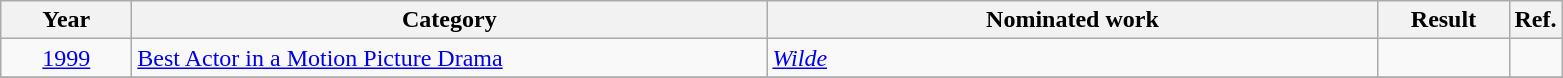<table class=wikitable>
<tr>
<th scope="col" style="width:5em;">Year</th>
<th scope="col" style="width:26em;">Category</th>
<th scope="col" style="width:25em;">Nominated work</th>
<th scope="col" style="width:5em;">Result</th>
<th>Ref.</th>
</tr>
<tr>
<td style="text-align:center;"><a href='#'>1999</a></td>
<td><a href='#'>Best Actor in a Motion Picture Drama</a></td>
<td><em><a href='#'>Wilde</a></em></td>
<td></td>
<td style="text-align:center;"></td>
</tr>
<tr>
</tr>
</table>
